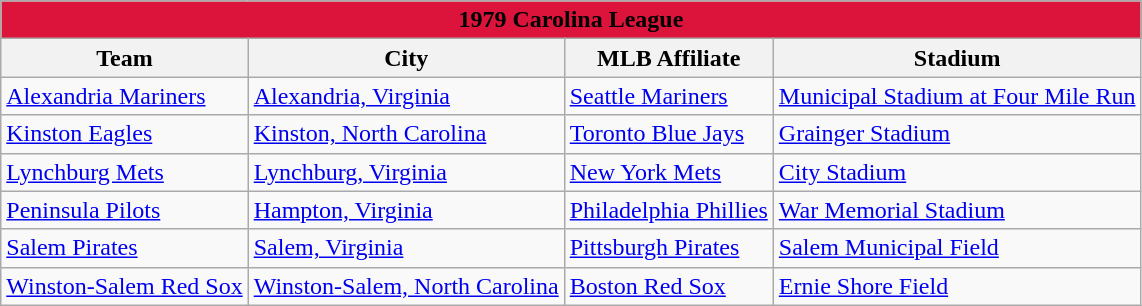<table class="wikitable" style="width:auto">
<tr>
<td bgcolor="#DC143C" align="center" colspan="7"><strong><span>1979 Carolina League</span></strong></td>
</tr>
<tr>
<th>Team</th>
<th>City</th>
<th>MLB Affiliate</th>
<th>Stadium</th>
</tr>
<tr>
<td><a href='#'>Alexandria Mariners</a></td>
<td><a href='#'>Alexandria, Virginia</a></td>
<td><a href='#'>Seattle Mariners</a></td>
<td><a href='#'>Municipal Stadium at Four Mile Run</a></td>
</tr>
<tr>
<td><a href='#'>Kinston Eagles</a></td>
<td><a href='#'>Kinston, North Carolina</a></td>
<td><a href='#'>Toronto Blue Jays</a></td>
<td><a href='#'>Grainger Stadium</a></td>
</tr>
<tr>
<td><a href='#'>Lynchburg Mets</a></td>
<td><a href='#'>Lynchburg, Virginia</a></td>
<td><a href='#'>New York Mets</a></td>
<td><a href='#'>City Stadium</a></td>
</tr>
<tr>
<td><a href='#'>Peninsula Pilots</a></td>
<td><a href='#'>Hampton, Virginia</a></td>
<td><a href='#'>Philadelphia Phillies</a></td>
<td><a href='#'>War Memorial Stadium</a></td>
</tr>
<tr>
<td><a href='#'>Salem Pirates</a></td>
<td><a href='#'>Salem, Virginia</a></td>
<td><a href='#'>Pittsburgh Pirates</a></td>
<td><a href='#'>Salem Municipal Field</a></td>
</tr>
<tr>
<td><a href='#'>Winston-Salem Red Sox</a></td>
<td><a href='#'>Winston-Salem, North Carolina</a></td>
<td><a href='#'>Boston Red Sox</a></td>
<td><a href='#'>Ernie Shore Field</a></td>
</tr>
</table>
